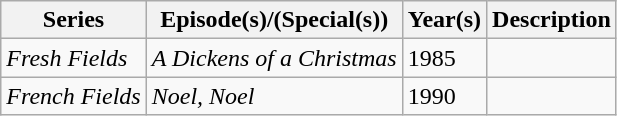<table class="wikitable sortable">
<tr>
<th>Series</th>
<th>Episode(s)/(Special(s))</th>
<th>Year(s)</th>
<th>Description</th>
</tr>
<tr>
<td><em>Fresh Fields</em></td>
<td><em>A Dickens of a Christmas</em></td>
<td>1985</td>
<td></td>
</tr>
<tr>
<td><em>French Fields</em></td>
<td><em>Noel, Noel</em></td>
<td>1990</td>
<td></td>
</tr>
</table>
